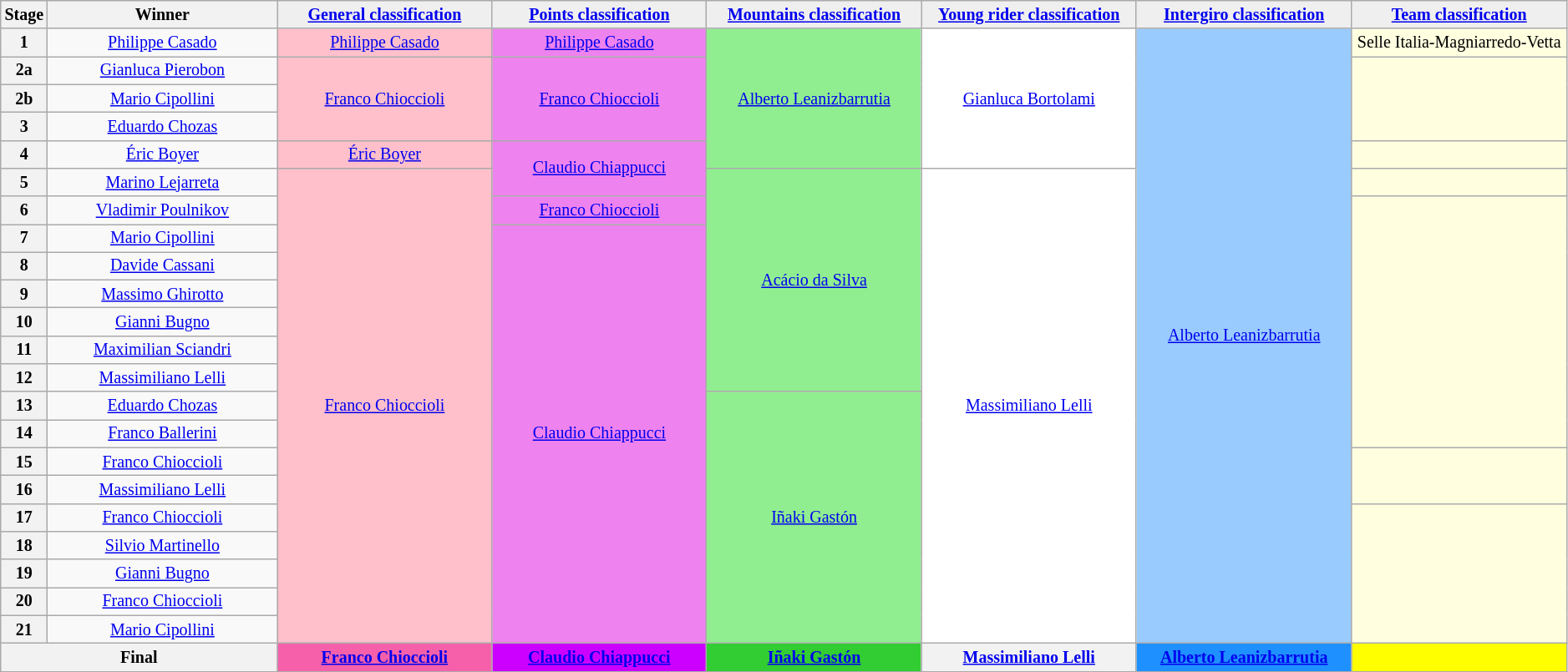<table class="wikitable" style="text-align: center; font-size:smaller;">
<tr style="background:#efefef;">
<th style="width:1%;">Stage</th>
<th style="width:15%;">Winner</th>
<th style="background:#efefef; width:14%;"><a href='#'>General classification</a><br></th>
<th style="background:#efefef; width:14%;"><a href='#'>Points classification</a><br></th>
<th style="background:#efefef; width:14%;"><a href='#'>Mountains classification</a><br></th>
<th style="background:#efefef; width:14%;"><a href='#'>Young rider classification</a><br></th>
<th style="background:#efefef; width:14%;"><a href='#'>Intergiro classification</a><br></th>
<th style="background:#efefef; width:14%;"><a href='#'>Team classification</a></th>
</tr>
<tr>
<th>1</th>
<td><a href='#'>Philippe Casado</a></td>
<td style="background:pink;" rowspan="1"><a href='#'>Philippe Casado</a></td>
<td style="background:violet;" rowspan="1"><a href='#'>Philippe Casado</a></td>
<td style="background:lightgreen;" rowspan="5"><a href='#'>Alberto Leanizbarrutia</a></td>
<td style="background:white;" rowspan="5"><a href='#'>Gianluca Bortolami</a></td>
<td style="background:#99CBFF;" rowspan="22"><a href='#'>Alberto Leanizbarrutia</a></td>
<td style="background:lightyellow;" rowspan="1">Selle Italia-Magniarredo-Vetta</td>
</tr>
<tr>
<th>2a</th>
<td><a href='#'>Gianluca Pierobon</a></td>
<td style="background:pink;" rowspan="3"><a href='#'>Franco Chioccioli</a></td>
<td style="background:violet;" rowspan="3"><a href='#'>Franco Chioccioli</a></td>
<td style="background:lightyellow;" rowspan="3"></td>
</tr>
<tr>
<th>2b</th>
<td><a href='#'>Mario Cipollini</a></td>
</tr>
<tr>
<th>3</th>
<td><a href='#'>Eduardo Chozas</a></td>
</tr>
<tr>
<th>4</th>
<td><a href='#'>Éric Boyer</a></td>
<td style="background:pink;" rowspan="1"><a href='#'>Éric Boyer</a></td>
<td style="background:violet;" rowspan="2"><a href='#'>Claudio Chiappucci</a></td>
<td style="background:lightyellow;" rowspan="1"></td>
</tr>
<tr>
<th>5</th>
<td><a href='#'>Marino Lejarreta</a></td>
<td style="background:pink;" rowspan="17"><a href='#'>Franco Chioccioli</a></td>
<td style="background:lightgreen;" rowspan="8"><a href='#'>Acácio da Silva</a></td>
<td style="background:white;" rowspan="17"><a href='#'>Massimiliano Lelli</a></td>
<td style="background:lightyellow;" rowspan="1"></td>
</tr>
<tr>
<th>6</th>
<td><a href='#'>Vladimir Poulnikov</a></td>
<td style="background:violet;" rowspan="1"><a href='#'>Franco Chioccioli</a></td>
<td style="background:lightyellow;" rowspan="9"></td>
</tr>
<tr>
<th>7</th>
<td><a href='#'>Mario Cipollini</a></td>
<td style="background:violet;" rowspan="15"><a href='#'>Claudio Chiappucci</a></td>
</tr>
<tr>
<th>8</th>
<td><a href='#'>Davide Cassani</a></td>
</tr>
<tr>
<th>9</th>
<td><a href='#'>Massimo Ghirotto</a></td>
</tr>
<tr>
<th>10</th>
<td><a href='#'>Gianni Bugno</a></td>
</tr>
<tr>
<th>11</th>
<td><a href='#'>Maximilian Sciandri</a></td>
</tr>
<tr>
<th>12</th>
<td><a href='#'>Massimiliano Lelli</a></td>
</tr>
<tr>
<th>13</th>
<td><a href='#'>Eduardo Chozas</a></td>
<td style="background:lightgreen;" rowspan="9"><a href='#'>Iñaki Gastón</a></td>
</tr>
<tr>
<th>14</th>
<td><a href='#'>Franco Ballerini</a></td>
</tr>
<tr>
<th>15</th>
<td><a href='#'>Franco Chioccioli</a></td>
<td style="background:lightyellow;" rowspan="2"></td>
</tr>
<tr>
<th>16</th>
<td><a href='#'>Massimiliano Lelli</a></td>
</tr>
<tr>
<th>17</th>
<td><a href='#'>Franco Chioccioli</a></td>
<td style="background:lightyellow;" rowspan="5"></td>
</tr>
<tr>
<th>18</th>
<td><a href='#'>Silvio Martinello</a></td>
</tr>
<tr>
<th>19</th>
<td><a href='#'>Gianni Bugno</a></td>
</tr>
<tr>
<th>20</th>
<td><a href='#'>Franco Chioccioli</a></td>
</tr>
<tr>
<th>21</th>
<td><a href='#'>Mario Cipollini</a></td>
</tr>
<tr>
<th colspan=2><strong>Final</strong></th>
<th style="background:#F660AB;"><strong><a href='#'>Franco Chioccioli</a></strong></th>
<th style="background:#c0f;"><strong><a href='#'>Claudio Chiappucci</a></strong></th>
<th style="background:#32CD32;"><strong><a href='#'>Iñaki Gastón</a></strong></th>
<th style="background:offwhite;"><strong><a href='#'>Massimiliano Lelli</a></strong></th>
<th style="background:dodgerblue;"><strong><a href='#'>Alberto Leanizbarrutia</a></strong></th>
<th style="background:yellow;"><strong></strong></th>
</tr>
</table>
